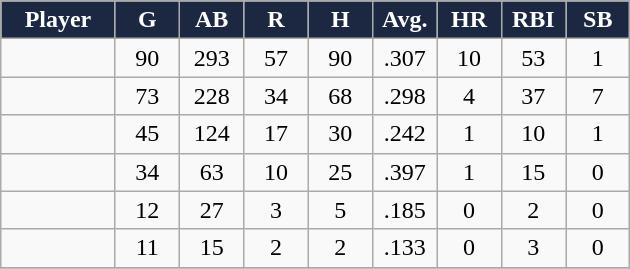<table class="wikitable sortable">
<tr>
<th style="background:#1c2841;color:white;" width="16%">Player</th>
<th style="background:#1c2841;color:white;" width="9%">G</th>
<th style="background:#1c2841;color:white;" width="9%">AB</th>
<th style="background:#1c2841;color:white;" width="9%">R</th>
<th style="background:#1c2841;color:white;" width="9%">H</th>
<th style="background:#1c2841;color:white;" width="9%">Avg.</th>
<th style="background:#1c2841;color:white;" width="9%">HR</th>
<th style="background:#1c2841;color:white;" width="9%">RBI</th>
<th style="background:#1c2841;color:white;" width="9%">SB</th>
</tr>
<tr align="center">
<td></td>
<td>90</td>
<td>293</td>
<td>57</td>
<td>90</td>
<td>.307</td>
<td>10</td>
<td>53</td>
<td>1</td>
</tr>
<tr align="center">
<td></td>
<td>73</td>
<td>228</td>
<td>34</td>
<td>68</td>
<td>.298</td>
<td>4</td>
<td>37</td>
<td>7</td>
</tr>
<tr align="center">
<td></td>
<td>45</td>
<td>124</td>
<td>17</td>
<td>30</td>
<td>.242</td>
<td>1</td>
<td>10</td>
<td>1</td>
</tr>
<tr align="center">
<td></td>
<td>34</td>
<td>63</td>
<td>10</td>
<td>25</td>
<td>.397</td>
<td>1</td>
<td>15</td>
<td>0</td>
</tr>
<tr align="center">
<td></td>
<td>12</td>
<td>27</td>
<td>3</td>
<td>5</td>
<td>.185</td>
<td>0</td>
<td>2</td>
<td>0</td>
</tr>
<tr align="center">
<td></td>
<td>11</td>
<td>15</td>
<td>2</td>
<td>2</td>
<td>.133</td>
<td>0</td>
<td>3</td>
<td>0</td>
</tr>
<tr align="center">
</tr>
</table>
